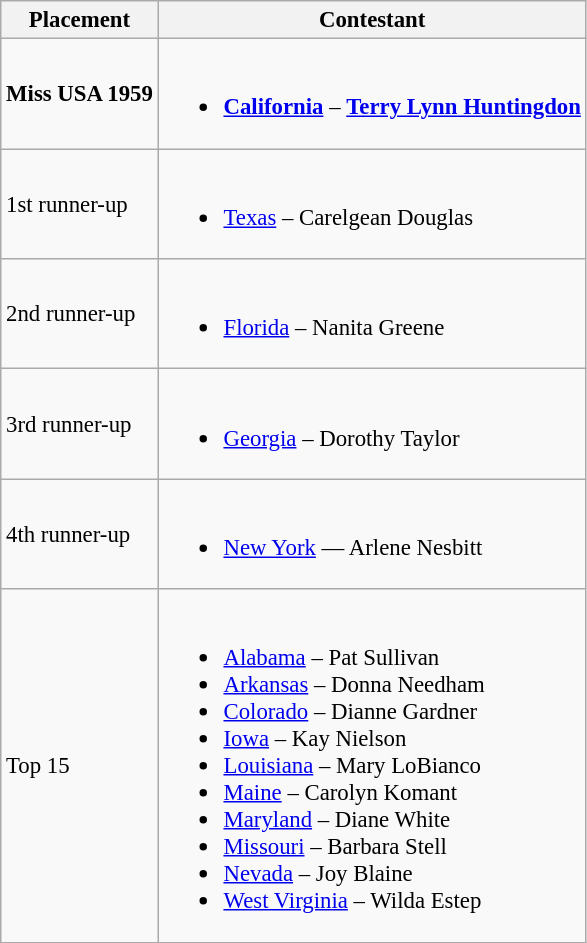<table class="wikitable sortable" style="font-size: 95%;">
<tr>
<th>Placement</th>
<th>Contestant</th>
</tr>
<tr>
<td><strong>Miss USA 1959</strong></td>
<td><br><ul><li><strong><a href='#'>California</a></strong> –  <strong><a href='#'>Terry Lynn Huntingdon</a></strong></li></ul></td>
</tr>
<tr>
<td>1st runner-up</td>
<td><br><ul><li><a href='#'>Texas</a> – Carelgean Douglas</li></ul></td>
</tr>
<tr>
<td>2nd runner-up</td>
<td><br><ul><li><a href='#'>Florida</a> – Nanita Greene</li></ul></td>
</tr>
<tr>
<td>3rd runner-up</td>
<td><br><ul><li><a href='#'>Georgia</a> – Dorothy Taylor</li></ul></td>
</tr>
<tr>
<td>4th runner-up</td>
<td><br><ul><li><a href='#'>New York</a> — Arlene Nesbitt</li></ul></td>
</tr>
<tr>
<td>Top 15</td>
<td><br><ul><li><a href='#'>Alabama</a> – Pat Sullivan</li><li><a href='#'>Arkansas</a> – Donna Needham</li><li><a href='#'>Colorado</a> – Dianne Gardner</li><li><a href='#'>Iowa</a> – Kay Nielson</li><li><a href='#'>Louisiana</a> – Mary LoBianco</li><li><a href='#'>Maine</a> –  Carolyn Komant</li><li><a href='#'>Maryland</a> –  Diane White</li><li><a href='#'>Missouri</a> – Barbara Stell</li><li><a href='#'>Nevada</a> – Joy Blaine</li><li><a href='#'>West Virginia</a> – Wilda Estep</li></ul></td>
</tr>
</table>
